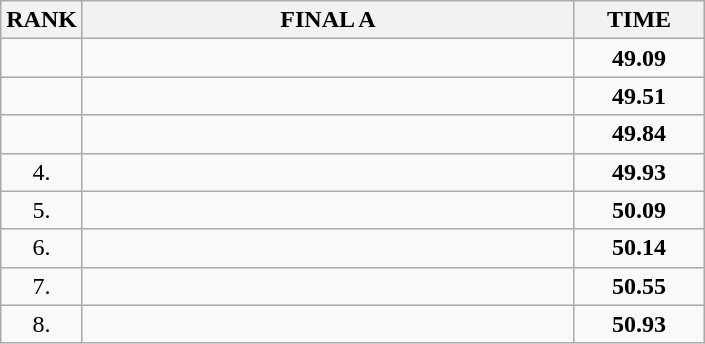<table class="wikitable">
<tr>
<th>RANK</th>
<th style="width: 20em">FINAL A</th>
<th style="width: 5em">TIME</th>
</tr>
<tr>
<td align="center"></td>
<td></td>
<td align="center"><strong>49.09</strong></td>
</tr>
<tr>
<td align="center"></td>
<td></td>
<td align="center"><strong>49.51</strong></td>
</tr>
<tr>
<td align="center"></td>
<td></td>
<td align="center"><strong>49.84</strong></td>
</tr>
<tr>
<td align="center">4.</td>
<td></td>
<td align="center"><strong>49.93</strong></td>
</tr>
<tr>
<td align="center">5.</td>
<td></td>
<td align="center"><strong>50.09</strong></td>
</tr>
<tr>
<td align="center">6.</td>
<td></td>
<td align="center"><strong>50.14</strong></td>
</tr>
<tr>
<td align="center">7.</td>
<td></td>
<td align="center"><strong>50.55</strong></td>
</tr>
<tr>
<td align="center">8.</td>
<td></td>
<td align="center"><strong>50.93</strong></td>
</tr>
</table>
